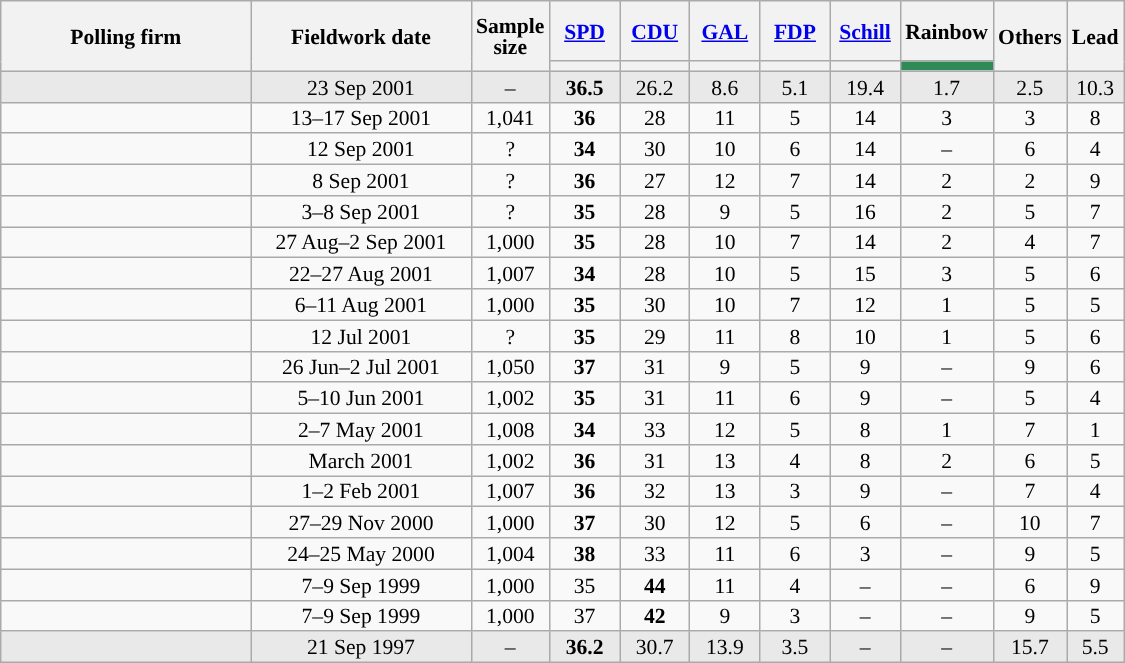<table class="wikitable sortable" style="text-align:center;font-size:90%;line-height:14px;">
<tr style="height:40px;">
<th style="width:160px;" rowspan="2">Polling firm</th>
<th style="width:140px;" rowspan="2">Fieldwork date</th>
<th style="width:35px;" rowspan="2">Sample<br>size</th>
<th class="unsortable" style="width:40px;"><a href='#'>SPD</a></th>
<th class="unsortable" style="width:40px;"><a href='#'>CDU</a></th>
<th class="unsortable" style="width:40px;"><a href='#'>GAL</a></th>
<th class="unsortable" style="width:40px;"><a href='#'>FDP</a></th>
<th class="unsortable" style="width:40px;"><a href='#'>Schill</a></th>
<th class="unsortable" style="width:40px;">Rainbow</th>
<th class="unsortable" style="width:40px;" rowspan="2">Others</th>
<th style="width:30px;" rowspan="2">Lead</th>
</tr>
<tr>
<th style="background:"></th>
<th style="background:"></th>
<th style="background:"></th>
<th style="background:"></th>
<th style="background:"></th>
<th style="background:#2E8B57;"></th>
</tr>
<tr style="background:#E9E9E9;">
<td></td>
<td data-sort-value="2001-09-23">23 Sep 2001</td>
<td>–</td>
<td><strong>36.5</strong></td>
<td>26.2</td>
<td>8.6</td>
<td>5.1</td>
<td>19.4</td>
<td>1.7</td>
<td>2.5</td>
<td style="background:">10.3</td>
</tr>
<tr>
<td></td>
<td data-sort-value="2001-09-20">13–17 Sep 2001</td>
<td>1,041</td>
<td><strong>36</strong></td>
<td>28</td>
<td>11</td>
<td>5</td>
<td>14</td>
<td>3</td>
<td>3</td>
<td style="background:">8</td>
</tr>
<tr>
<td></td>
<td data-sort-value="2001-09-12">12 Sep 2001</td>
<td>?</td>
<td><strong>34</strong></td>
<td>30</td>
<td>10</td>
<td>6</td>
<td>14</td>
<td>–</td>
<td>6</td>
<td style="background:">4</td>
</tr>
<tr>
<td></td>
<td data-sort-value="2001-09-08">8 Sep 2001</td>
<td>?</td>
<td><strong>36</strong></td>
<td>27</td>
<td>12</td>
<td>7</td>
<td>14</td>
<td>2</td>
<td>2</td>
<td style="background:">9</td>
</tr>
<tr>
<td></td>
<td data-sort-value="2001-09-13">3–8 Sep 2001</td>
<td>?</td>
<td><strong>35</strong></td>
<td>28</td>
<td>9</td>
<td>5</td>
<td>16</td>
<td>2</td>
<td>5</td>
<td style="background:">7</td>
</tr>
<tr>
<td></td>
<td data-sort-value="2001-09-06">27 Aug–2 Sep 2001</td>
<td>1,000</td>
<td><strong>35</strong></td>
<td>28</td>
<td>10</td>
<td>7</td>
<td>14</td>
<td>2</td>
<td>4</td>
<td style="background:">7</td>
</tr>
<tr>
<td></td>
<td data-sort-value="2001-08-29">22–27 Aug 2001</td>
<td>1,007</td>
<td><strong>34</strong></td>
<td>28</td>
<td>10</td>
<td>5</td>
<td>15</td>
<td>3</td>
<td>5</td>
<td style="background:">6</td>
</tr>
<tr>
<td></td>
<td data-sort-value="2001-08-16">6–11 Aug 2001</td>
<td>1,000</td>
<td><strong>35</strong></td>
<td>30</td>
<td>10</td>
<td>7</td>
<td>12</td>
<td>1</td>
<td>5</td>
<td style="background:">5</td>
</tr>
<tr>
<td></td>
<td data-sort-value="2001-07-12">12 Jul 2001</td>
<td>?</td>
<td><strong>35</strong></td>
<td>29</td>
<td>11</td>
<td>8</td>
<td>10</td>
<td>1</td>
<td>5</td>
<td style="background:">6</td>
</tr>
<tr>
<td></td>
<td data-sort-value="2001-07-05">26 Jun–2 Jul 2001</td>
<td>1,050</td>
<td><strong>37</strong></td>
<td>31</td>
<td>9</td>
<td>5</td>
<td>9</td>
<td>–</td>
<td>9</td>
<td style="background:">6</td>
</tr>
<tr>
<td></td>
<td data-sort-value="2001-06-14">5–10 Jun 2001</td>
<td>1,002</td>
<td><strong>35</strong></td>
<td>31</td>
<td>11</td>
<td>6</td>
<td>9</td>
<td>–</td>
<td>5</td>
<td style="background:">4</td>
</tr>
<tr>
<td></td>
<td data-sort-value="2001-05-11">2–7 May 2001</td>
<td>1,008</td>
<td><strong>34</strong></td>
<td>33</td>
<td>12</td>
<td>5</td>
<td>8</td>
<td>1</td>
<td>7</td>
<td style="background:">1</td>
</tr>
<tr>
<td></td>
<td data-sort-value="2001-03-30">March 2001</td>
<td>1,002</td>
<td><strong>36</strong></td>
<td>31</td>
<td>13</td>
<td>4</td>
<td>8</td>
<td>2</td>
<td>6</td>
<td style="background:">5</td>
</tr>
<tr>
<td></td>
<td data-sort-value="2001-02-06">1–2 Feb 2001</td>
<td>1,007</td>
<td><strong>36</strong></td>
<td>32</td>
<td>13</td>
<td>3</td>
<td>9</td>
<td>–</td>
<td>7</td>
<td style="background:">4</td>
</tr>
<tr>
<td></td>
<td data-sort-value="2000-12-01">27–29 Nov 2000</td>
<td>1,000</td>
<td><strong>37</strong></td>
<td>30</td>
<td>12</td>
<td>5</td>
<td>6</td>
<td>–</td>
<td>10</td>
<td style="background:">7</td>
</tr>
<tr>
<td></td>
<td data-sort-value="2000-05-27">24–25 May 2000</td>
<td>1,004</td>
<td><strong>38</strong></td>
<td>33</td>
<td>11</td>
<td>6</td>
<td>3</td>
<td>–</td>
<td>9</td>
<td style="background:">5</td>
</tr>
<tr>
<td></td>
<td data-sort-value="1999-09-11">7–9 Sep 1999</td>
<td>1,000</td>
<td>35</td>
<td><strong>44</strong></td>
<td>11</td>
<td>4</td>
<td>–</td>
<td>–</td>
<td>6</td>
<td style="background:">9</td>
</tr>
<tr>
<td></td>
<td data-sort-value="1999-09-11">7–9 Sep 1999</td>
<td>1,000</td>
<td>37</td>
<td><strong>42</strong></td>
<td>9</td>
<td>3</td>
<td>–</td>
<td>–</td>
<td>9</td>
<td style="background:">5</td>
</tr>
<tr style="background:#E9E9E9;">
<td></td>
<td data-sort-value="1997-09-21">21 Sep 1997</td>
<td>–</td>
<td><strong>36.2</strong></td>
<td>30.7</td>
<td>13.9</td>
<td>3.5</td>
<td>–</td>
<td>–</td>
<td>15.7</td>
<td style="background:">5.5</td>
</tr>
</table>
